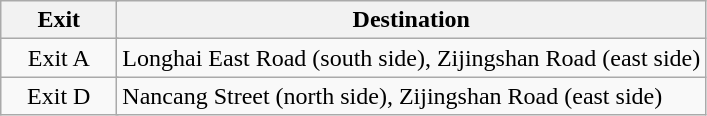<table class="wikitable">
<tr>
<th style="width:70px" colspan="2">Exit</th>
<th>Destination</th>
</tr>
<tr>
<td align="center" colspan="2">Exit A</td>
<td>Longhai East Road (south side), Zijingshan Road (east side)</td>
</tr>
<tr>
<td align="center" colspan="2">Exit D</td>
<td>Nancang Street (north side), Zijingshan Road (east side)</td>
</tr>
</table>
